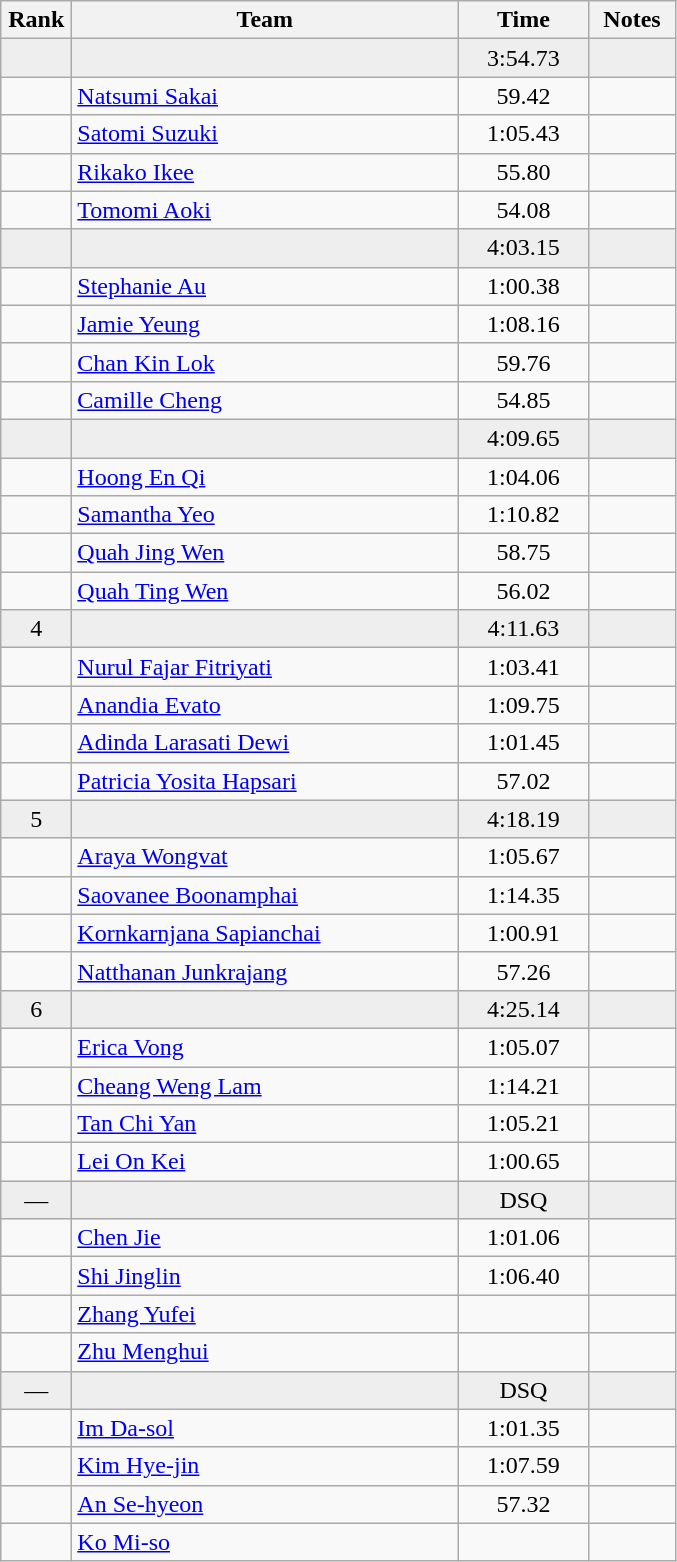<table class="wikitable" style="text-align:center">
<tr>
<th width=40>Rank</th>
<th width=250>Team</th>
<th width=80>Time</th>
<th width=50>Notes</th>
</tr>
<tr bgcolor=eeeeee>
<td></td>
<td align=left></td>
<td>3:54.73</td>
<td></td>
</tr>
<tr>
<td></td>
<td align=left><a href='#'>Natsumi Sakai</a></td>
<td>59.42</td>
<td></td>
</tr>
<tr>
<td></td>
<td align=left><a href='#'>Satomi Suzuki</a></td>
<td>1:05.43</td>
<td></td>
</tr>
<tr>
<td></td>
<td align=left><a href='#'>Rikako Ikee</a></td>
<td>55.80</td>
<td></td>
</tr>
<tr>
<td></td>
<td align=left><a href='#'>Tomomi Aoki</a></td>
<td>54.08</td>
<td></td>
</tr>
<tr bgcolor=eeeeee>
<td></td>
<td align=left></td>
<td>4:03.15</td>
<td></td>
</tr>
<tr>
<td></td>
<td align=left><a href='#'>Stephanie Au</a></td>
<td>1:00.38</td>
<td></td>
</tr>
<tr>
<td></td>
<td align=left><a href='#'>Jamie Yeung</a></td>
<td>1:08.16</td>
<td></td>
</tr>
<tr>
<td></td>
<td align=left><a href='#'>Chan Kin Lok</a></td>
<td>59.76</td>
<td></td>
</tr>
<tr>
<td></td>
<td align=left><a href='#'>Camille Cheng</a></td>
<td>54.85</td>
<td></td>
</tr>
<tr bgcolor=eeeeee>
<td></td>
<td align=left></td>
<td>4:09.65</td>
<td></td>
</tr>
<tr>
<td></td>
<td align=left><a href='#'>Hoong En Qi</a></td>
<td>1:04.06</td>
<td></td>
</tr>
<tr>
<td></td>
<td align=left><a href='#'>Samantha Yeo</a></td>
<td>1:10.82</td>
<td></td>
</tr>
<tr>
<td></td>
<td align=left><a href='#'>Quah Jing Wen</a></td>
<td>58.75</td>
<td></td>
</tr>
<tr>
<td></td>
<td align=left><a href='#'>Quah Ting Wen</a></td>
<td>56.02</td>
<td></td>
</tr>
<tr bgcolor=eeeeee>
<td>4</td>
<td align=left></td>
<td>4:11.63</td>
<td></td>
</tr>
<tr>
<td></td>
<td align=left><a href='#'>Nurul Fajar Fitriyati</a></td>
<td>1:03.41</td>
<td></td>
</tr>
<tr>
<td></td>
<td align=left><a href='#'>Anandia Evato</a></td>
<td>1:09.75</td>
<td></td>
</tr>
<tr>
<td></td>
<td align=left><a href='#'>Adinda Larasati Dewi</a></td>
<td>1:01.45</td>
<td></td>
</tr>
<tr>
<td></td>
<td align=left><a href='#'>Patricia Yosita Hapsari</a></td>
<td>57.02</td>
<td></td>
</tr>
<tr bgcolor=eeeeee>
<td>5</td>
<td align=left></td>
<td>4:18.19</td>
<td></td>
</tr>
<tr>
<td></td>
<td align=left><a href='#'>Araya Wongvat</a></td>
<td>1:05.67</td>
<td></td>
</tr>
<tr>
<td></td>
<td align=left><a href='#'>Saovanee Boonamphai</a></td>
<td>1:14.35</td>
<td></td>
</tr>
<tr>
<td></td>
<td align=left><a href='#'>Kornkarnjana Sapianchai</a></td>
<td>1:00.91</td>
<td></td>
</tr>
<tr>
<td></td>
<td align=left><a href='#'>Natthanan Junkrajang</a></td>
<td>57.26</td>
<td></td>
</tr>
<tr bgcolor=eeeeee>
<td>6</td>
<td align=left></td>
<td>4:25.14</td>
<td></td>
</tr>
<tr>
<td></td>
<td align=left><a href='#'>Erica Vong</a></td>
<td>1:05.07</td>
<td></td>
</tr>
<tr>
<td></td>
<td align=left><a href='#'>Cheang Weng Lam</a></td>
<td>1:14.21</td>
<td></td>
</tr>
<tr>
<td></td>
<td align=left><a href='#'>Tan Chi Yan</a></td>
<td>1:05.21</td>
<td></td>
</tr>
<tr>
<td></td>
<td align=left><a href='#'>Lei On Kei</a></td>
<td>1:00.65</td>
<td></td>
</tr>
<tr bgcolor=eeeeee>
<td>—</td>
<td align=left></td>
<td>DSQ</td>
<td></td>
</tr>
<tr>
<td></td>
<td align=left><a href='#'>Chen Jie</a></td>
<td>1:01.06</td>
<td></td>
</tr>
<tr>
<td></td>
<td align=left><a href='#'>Shi Jinglin</a></td>
<td>1:06.40</td>
<td></td>
</tr>
<tr>
<td></td>
<td align=left><a href='#'>Zhang Yufei</a></td>
<td></td>
<td></td>
</tr>
<tr>
<td></td>
<td align=left><a href='#'>Zhu Menghui</a></td>
<td></td>
<td></td>
</tr>
<tr bgcolor=eeeeee>
<td>—</td>
<td align=left></td>
<td>DSQ</td>
<td></td>
</tr>
<tr>
<td></td>
<td align=left><a href='#'>Im Da-sol</a></td>
<td>1:01.35</td>
<td></td>
</tr>
<tr>
<td></td>
<td align=left><a href='#'>Kim Hye-jin</a></td>
<td>1:07.59</td>
<td></td>
</tr>
<tr>
<td></td>
<td align=left><a href='#'>An Se-hyeon</a></td>
<td>57.32</td>
<td></td>
</tr>
<tr>
<td></td>
<td align=left><a href='#'>Ko Mi-so</a></td>
<td></td>
<td></td>
</tr>
</table>
